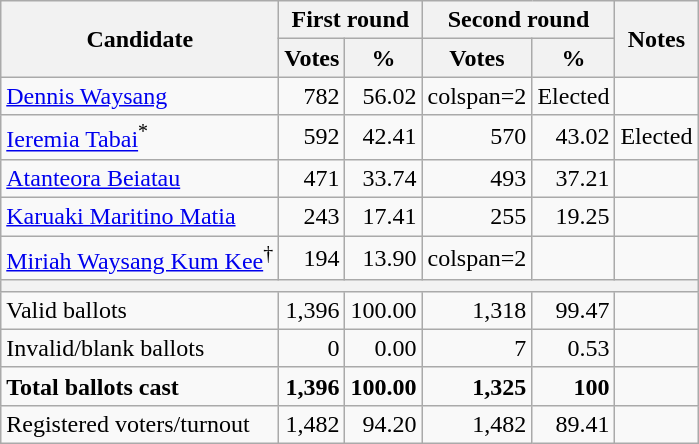<table class=wikitable style=text-align:right>
<tr>
<th rowspan=2>Candidate</th>
<th colspan=2>First round</th>
<th colspan=2>Second round</th>
<th rowspan=2>Notes</th>
</tr>
<tr>
<th>Votes</th>
<th>%</th>
<th>Votes</th>
<th>%</th>
</tr>
<tr>
<td align=left><a href='#'>Dennis Waysang</a></td>
<td>782</td>
<td>56.02</td>
<td>colspan=2 </td>
<td>Elected</td>
</tr>
<tr>
<td align=left><a href='#'>Ieremia Tabai</a><sup>*</sup></td>
<td>592</td>
<td>42.41</td>
<td>570</td>
<td>43.02</td>
<td>Elected</td>
</tr>
<tr>
<td align=left><a href='#'>Atanteora Beiatau</a></td>
<td>471</td>
<td>33.74</td>
<td>493</td>
<td>37.21</td>
<td></td>
</tr>
<tr>
<td align=left><a href='#'>Karuaki Maritino Matia</a></td>
<td>243</td>
<td>17.41</td>
<td>255</td>
<td>19.25</td>
<td></td>
</tr>
<tr>
<td align=left><a href='#'>Miriah Waysang Kum Kee</a><sup>†</sup></td>
<td>194</td>
<td>13.90</td>
<td>colspan=2 </td>
<td></td>
</tr>
<tr>
<th colspan=6></th>
</tr>
<tr>
<td align=left>Valid ballots</td>
<td>1,396</td>
<td>100.00</td>
<td>1,318</td>
<td>99.47</td>
<td></td>
</tr>
<tr>
<td align=left>Invalid/blank ballots</td>
<td>0</td>
<td>0.00</td>
<td>7</td>
<td>0.53</td>
<td></td>
</tr>
<tr style="font-weight:bold">
<td align=left>Total ballots cast</td>
<td>1,396</td>
<td>100.00</td>
<td>1,325</td>
<td>100</td>
<td></td>
</tr>
<tr>
<td align=left>Registered voters/turnout</td>
<td>1,482</td>
<td>94.20</td>
<td>1,482</td>
<td>89.41</td>
<td></td>
</tr>
</table>
